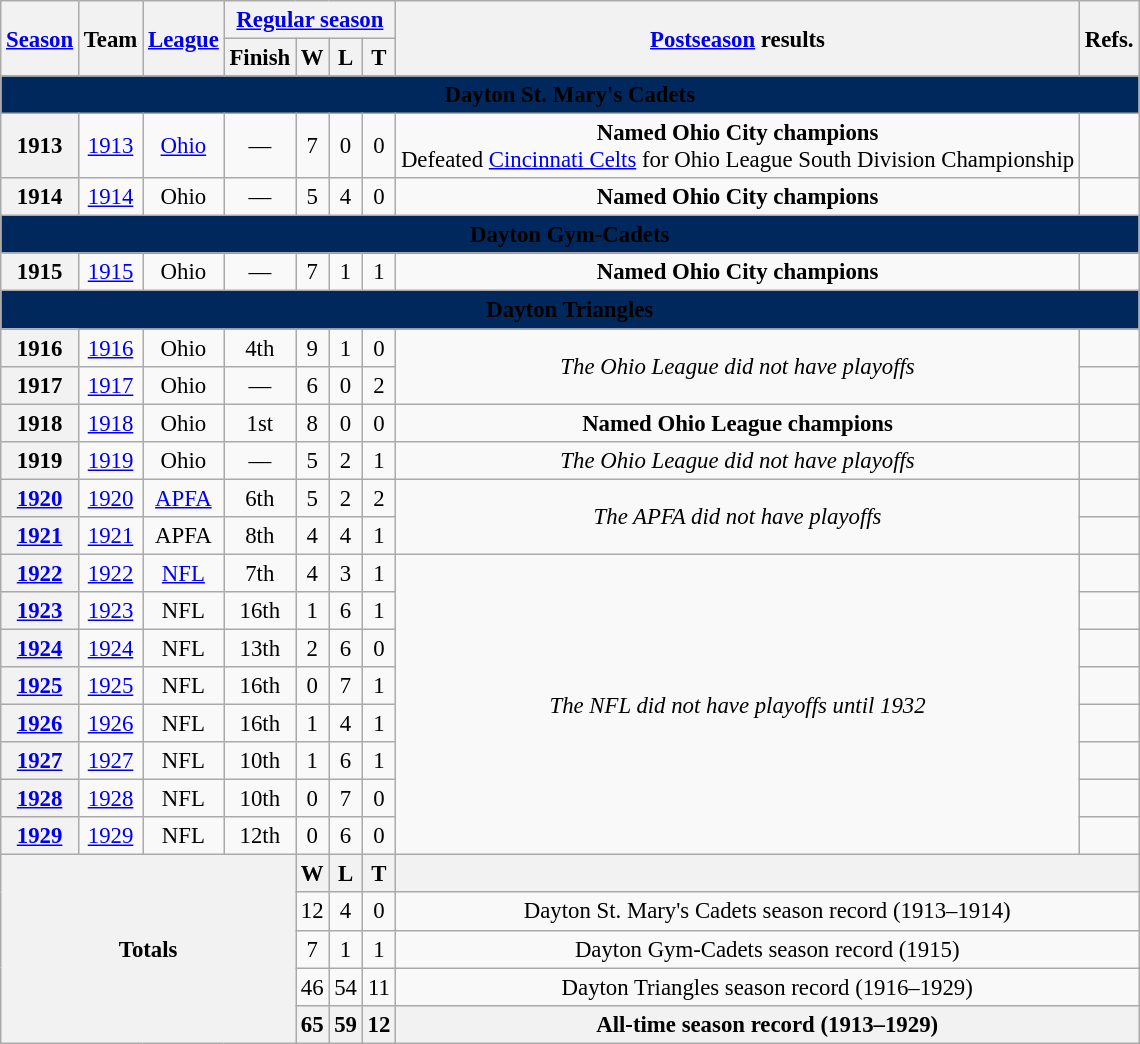<table class="wikitable" style="font-size: 95%; text-align:center">
<tr>
<th rowspan="2"><a href='#'>Season</a></th>
<th rowspan="2">Team</th>
<th rowspan="2"><a href='#'>League</a></th>
<th colspan="4"><a href='#'>Regular season</a></th>
<th rowspan="2"><a href='#'>Postseason</a> results</th>
<th rowspan="2">Refs.</th>
</tr>
<tr>
<th>Finish</th>
<th>W</th>
<th>L</th>
<th>T</th>
</tr>
<tr>
<td align="center" colspan="9" style="background: #00285D;"><strong><span>Dayton St. Mary's Cadets</span></strong></td>
</tr>
<tr>
<th>1913</th>
<td><a href='#'>1913</a></td>
<td><a href='#'>Ohio</a></td>
<td>—</td>
<td>7</td>
<td>0</td>
<td>0</td>
<td><strong>Named Ohio City champions</strong><br>Defeated <a href='#'>Cincinnati Celts</a> for Ohio League South Division Championship</td>
<td></td>
</tr>
<tr>
<th>1914</th>
<td><a href='#'>1914</a></td>
<td>Ohio</td>
<td>—</td>
<td>5</td>
<td>4</td>
<td>0</td>
<td><strong>Named Ohio City champions</strong></td>
<td></td>
</tr>
<tr>
<td align="center" colspan="9" style="background: #00285D;"><strong><span>Dayton Gym-Cadets</span></strong></td>
</tr>
<tr>
<th>1915</th>
<td><a href='#'>1915</a></td>
<td>Ohio</td>
<td>—</td>
<td>7</td>
<td>1</td>
<td>1</td>
<td><strong>Named Ohio City champions</strong></td>
<td></td>
</tr>
<tr>
<td align="center" colspan="9" style="background: #00285D;"><strong><span>Dayton Triangles</span></strong></td>
</tr>
<tr>
<th>1916</th>
<td><a href='#'>1916</a></td>
<td>Ohio</td>
<td>4th</td>
<td>9</td>
<td>1</td>
<td>0</td>
<td rowspan="2"><em>The Ohio League did not have playoffs</em></td>
<td></td>
</tr>
<tr>
<th>1917</th>
<td><a href='#'>1917</a></td>
<td>Ohio</td>
<td>—</td>
<td>6</td>
<td>0</td>
<td>2</td>
<td></td>
</tr>
<tr>
<th>1918</th>
<td><a href='#'>1918</a></td>
<td>Ohio</td>
<td>1st</td>
<td>8</td>
<td>0</td>
<td>0</td>
<td><strong>Named Ohio League champions</strong></td>
<td></td>
</tr>
<tr>
<th>1919</th>
<td><a href='#'>1919</a></td>
<td>Ohio</td>
<td>—</td>
<td>5</td>
<td>2</td>
<td>1</td>
<td><em>The Ohio League did not have playoffs</em></td>
<td></td>
</tr>
<tr>
<th><a href='#'>1920</a></th>
<td><a href='#'>1920</a></td>
<td><a href='#'>APFA</a></td>
<td>6th</td>
<td>5</td>
<td>2</td>
<td>2</td>
<td rowspan="2"><em>The APFA did not have playoffs</em></td>
<td></td>
</tr>
<tr>
<th><a href='#'>1921</a></th>
<td><a href='#'>1921</a></td>
<td>APFA</td>
<td>8th</td>
<td>4</td>
<td>4</td>
<td>1</td>
<td></td>
</tr>
<tr>
<th><a href='#'>1922</a></th>
<td><a href='#'>1922</a></td>
<td><a href='#'>NFL</a></td>
<td>7th</td>
<td>4</td>
<td>3</td>
<td>1</td>
<td rowspan="8"><em>The NFL did not have playoffs until 1932</em></td>
<td></td>
</tr>
<tr>
<th><a href='#'>1923</a></th>
<td><a href='#'>1923</a></td>
<td>NFL</td>
<td>16th</td>
<td>1</td>
<td>6</td>
<td>1</td>
<td></td>
</tr>
<tr>
<th><a href='#'>1924</a></th>
<td><a href='#'>1924</a></td>
<td>NFL</td>
<td>13th</td>
<td>2</td>
<td>6</td>
<td>0</td>
<td></td>
</tr>
<tr>
<th><a href='#'>1925</a></th>
<td><a href='#'>1925</a></td>
<td>NFL</td>
<td>16th</td>
<td>0</td>
<td>7</td>
<td>1</td>
<td></td>
</tr>
<tr>
<th><a href='#'>1926</a></th>
<td><a href='#'>1926</a></td>
<td>NFL</td>
<td>16th</td>
<td>1</td>
<td>4</td>
<td>1</td>
<td></td>
</tr>
<tr>
<th><a href='#'>1927</a></th>
<td><a href='#'>1927</a></td>
<td>NFL</td>
<td>10th</td>
<td>1</td>
<td>6</td>
<td>1</td>
<td></td>
</tr>
<tr>
<th><a href='#'>1928</a></th>
<td><a href='#'>1928</a></td>
<td>NFL</td>
<td>10th</td>
<td>0</td>
<td>7</td>
<td>0</td>
<td></td>
</tr>
<tr>
<th><a href='#'>1929</a></th>
<td><a href='#'>1929</a></td>
<td>NFL</td>
<td>12th</td>
<td>0</td>
<td>6</td>
<td>0</td>
<td></td>
</tr>
<tr>
<th rowspan="5" colspan="4">Totals</th>
<th>W</th>
<th>L</th>
<th>T</th>
<th colspan="2"></th>
</tr>
<tr>
<td>12</td>
<td>4</td>
<td>0</td>
<td colspan="2">Dayton St. Mary's Cadets season record (1913–1914)</td>
</tr>
<tr>
<td>7</td>
<td>1</td>
<td>1</td>
<td colspan="2">Dayton Gym-Cadets season record (1915)</td>
</tr>
<tr>
<td>46</td>
<td>54</td>
<td>11</td>
<td colspan="2">Dayton Triangles season record (1916–1929)</td>
</tr>
<tr>
<th>65</th>
<th>59</th>
<th>12</th>
<th colspan="2">All-time season record (1913–1929)</th>
</tr>
</table>
